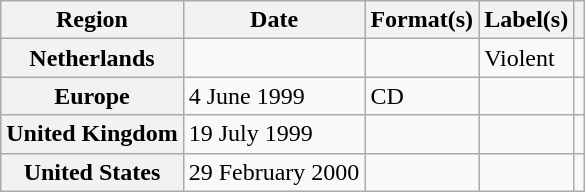<table class="wikitable plainrowheaders">
<tr>
<th scope="col">Region</th>
<th scope="col">Date</th>
<th scope="col">Format(s)</th>
<th scope="col">Label(s)</th>
<th scope="col"></th>
</tr>
<tr>
<th scope="row">Netherlands</th>
<td></td>
<td></td>
<td>Violent</td>
<td align="center"></td>
</tr>
<tr>
<th scope="row">Europe</th>
<td>4 June 1999</td>
<td>CD</td>
<td></td>
<td align="center"></td>
</tr>
<tr>
<th scope="row">United Kingdom</th>
<td>19 July 1999</td>
<td></td>
<td></td>
<td align="center"></td>
</tr>
<tr>
<th scope="row">United States</th>
<td>29 February 2000</td>
<td></td>
<td></td>
<td align="center"></td>
</tr>
</table>
